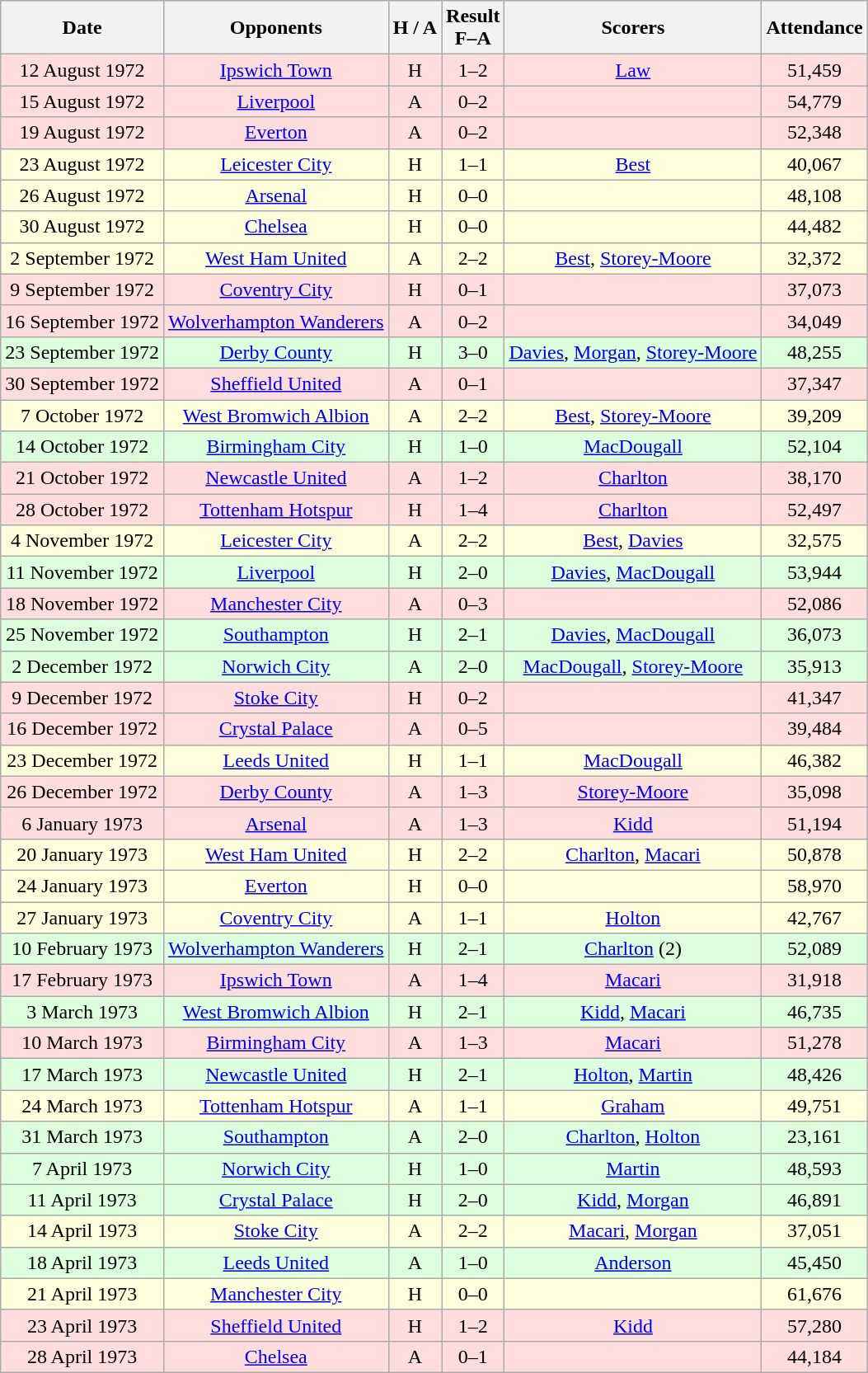<table class="wikitable" style="text-align:center">
<tr>
<th>Date</th>
<th>Opponents</th>
<th>H / A</th>
<th>Result<br>F–A</th>
<th>Scorers</th>
<th>Attendance</th>
</tr>
<tr bgcolor="#ffdddd">
<td>12 August 1972</td>
<td><a href='#'>Ipswich Town</a></td>
<td>H</td>
<td>1–2</td>
<td><a href='#'>Law</a></td>
<td>51,459</td>
</tr>
<tr bgcolor="#ffdddd">
<td>15 August 1972</td>
<td><a href='#'>Liverpool</a></td>
<td>A</td>
<td>0–2</td>
<td></td>
<td>54,779</td>
</tr>
<tr bgcolor="#ffdddd">
<td>19 August 1972</td>
<td><a href='#'>Everton</a></td>
<td>A</td>
<td>0–2</td>
<td></td>
<td>52,348</td>
</tr>
<tr bgcolor="#ffffdd">
<td>23 August 1972</td>
<td><a href='#'>Leicester City</a></td>
<td>H</td>
<td>1–1</td>
<td><a href='#'>Best</a></td>
<td>40,067</td>
</tr>
<tr bgcolor="#ffffdd">
<td>26 August 1972</td>
<td><a href='#'>Arsenal</a></td>
<td>H</td>
<td>0–0</td>
<td></td>
<td>48,108</td>
</tr>
<tr bgcolor="#ffffdd">
<td>30 August 1972</td>
<td><a href='#'>Chelsea</a></td>
<td>H</td>
<td>0–0</td>
<td></td>
<td>44,482</td>
</tr>
<tr bgcolor="#ffffdd">
<td>2 September 1972</td>
<td><a href='#'>West Ham United</a></td>
<td>A</td>
<td>2–2</td>
<td><a href='#'>Best</a>, <a href='#'>Storey-Moore</a></td>
<td>32,372</td>
</tr>
<tr bgcolor="#ffdddd">
<td>9 September 1972</td>
<td><a href='#'>Coventry City</a></td>
<td>H</td>
<td>0–1</td>
<td></td>
<td>37,073</td>
</tr>
<tr bgcolor="#ffdddd">
<td>16 September 1972</td>
<td><a href='#'>Wolverhampton Wanderers</a></td>
<td>A</td>
<td>0–2</td>
<td></td>
<td>34,049</td>
</tr>
<tr bgcolor="#ddffdd">
<td>23 September 1972</td>
<td><a href='#'>Derby County</a></td>
<td>H</td>
<td>3–0</td>
<td><a href='#'>Davies</a>, <a href='#'>Morgan</a>, <a href='#'>Storey-Moore</a></td>
<td>48,255</td>
</tr>
<tr bgcolor="#ffdddd">
<td>30 September 1972</td>
<td><a href='#'>Sheffield United</a></td>
<td>A</td>
<td>0–1</td>
<td></td>
<td>37,347</td>
</tr>
<tr bgcolor="#ffffdd">
<td>7 October 1972</td>
<td><a href='#'>West Bromwich Albion</a></td>
<td>A</td>
<td>2–2</td>
<td><a href='#'>Best</a>, <a href='#'>Storey-Moore</a></td>
<td>39,209</td>
</tr>
<tr bgcolor="#ddffdd">
<td>14 October 1972</td>
<td><a href='#'>Birmingham City</a></td>
<td>H</td>
<td>1–0</td>
<td><a href='#'>MacDougall</a></td>
<td>52,104</td>
</tr>
<tr bgcolor="#ffdddd">
<td>21 October 1972</td>
<td><a href='#'>Newcastle United</a></td>
<td>A</td>
<td>1–2</td>
<td><a href='#'>Charlton</a></td>
<td>38,170</td>
</tr>
<tr bgcolor="#ffdddd">
<td>28 October 1972</td>
<td><a href='#'>Tottenham Hotspur</a></td>
<td>H</td>
<td>1–4</td>
<td><a href='#'>Charlton</a></td>
<td>52,497</td>
</tr>
<tr bgcolor="#ffffdd">
<td>4 November 1972</td>
<td><a href='#'>Leicester City</a></td>
<td>A</td>
<td>2–2</td>
<td><a href='#'>Best</a>, <a href='#'>Davies</a></td>
<td>32,575</td>
</tr>
<tr bgcolor="#ddffdd">
<td>11 November 1972</td>
<td><a href='#'>Liverpool</a></td>
<td>H</td>
<td>2–0</td>
<td><a href='#'>Davies</a>, <a href='#'>MacDougall</a></td>
<td>53,944</td>
</tr>
<tr bgcolor="#ffdddd">
<td>18 November 1972</td>
<td><a href='#'>Manchester City</a></td>
<td>A</td>
<td>0–3</td>
<td></td>
<td>52,086</td>
</tr>
<tr bgcolor="#ddffdd">
<td>25 November 1972</td>
<td><a href='#'>Southampton</a></td>
<td>H</td>
<td>2–1</td>
<td><a href='#'>Davies</a>, <a href='#'>MacDougall</a></td>
<td>36,073</td>
</tr>
<tr bgcolor="#ddffdd">
<td>2 December 1972</td>
<td><a href='#'>Norwich City</a></td>
<td>A</td>
<td>2–0</td>
<td><a href='#'>MacDougall</a>, <a href='#'>Storey-Moore</a></td>
<td>35,913</td>
</tr>
<tr bgcolor="#ffdddd">
<td>9 December 1972</td>
<td><a href='#'>Stoke City</a></td>
<td>H</td>
<td>0–2</td>
<td></td>
<td>41,347</td>
</tr>
<tr bgcolor="#ffdddd">
<td>16 December 1972</td>
<td><a href='#'>Crystal Palace</a></td>
<td>A</td>
<td>0–5</td>
<td></td>
<td>39,484</td>
</tr>
<tr bgcolor="#ffffdd">
<td>23 December 1972</td>
<td><a href='#'>Leeds United</a></td>
<td>H</td>
<td>1–1</td>
<td><a href='#'>MacDougall</a></td>
<td>46,382</td>
</tr>
<tr bgcolor="#ffdddd">
<td>26 December 1972</td>
<td><a href='#'>Derby County</a></td>
<td>A</td>
<td>1–3</td>
<td><a href='#'>Storey-Moore</a></td>
<td>35,098</td>
</tr>
<tr bgcolor="#ffdddd">
<td>6 January 1973</td>
<td><a href='#'>Arsenal</a></td>
<td>A</td>
<td>1–3</td>
<td><a href='#'>Kidd</a></td>
<td>51,194</td>
</tr>
<tr bgcolor="#ffffdd">
<td>20 January 1973</td>
<td><a href='#'>West Ham United</a></td>
<td>H</td>
<td>2–2</td>
<td><a href='#'>Charlton</a>, <a href='#'>Macari</a></td>
<td>50,878</td>
</tr>
<tr bgcolor="#ffffdd">
<td>24 January 1973</td>
<td><a href='#'>Everton</a></td>
<td>H</td>
<td>0–0</td>
<td></td>
<td>58,970</td>
</tr>
<tr bgcolor="#ffffdd">
<td>27 January 1973</td>
<td><a href='#'>Coventry City</a></td>
<td>A</td>
<td>1–1</td>
<td><a href='#'>Holton</a></td>
<td>42,767</td>
</tr>
<tr bgcolor="#ddffdd">
<td>10 February 1973</td>
<td><a href='#'>Wolverhampton Wanderers</a></td>
<td>H</td>
<td>2–1</td>
<td><a href='#'>Charlton</a> (2)</td>
<td>52,089</td>
</tr>
<tr bgcolor="#ffdddd">
<td>17 February 1973</td>
<td><a href='#'>Ipswich Town</a></td>
<td>A</td>
<td>1–4</td>
<td><a href='#'>Macari</a></td>
<td>31,918</td>
</tr>
<tr bgcolor="#ddffdd">
<td>3 March 1973</td>
<td><a href='#'>West Bromwich Albion</a></td>
<td>H</td>
<td>2–1</td>
<td><a href='#'>Kidd</a>, <a href='#'>Macari</a></td>
<td>46,735</td>
</tr>
<tr bgcolor="#ffdddd">
<td>10 March 1973</td>
<td><a href='#'>Birmingham City</a></td>
<td>A</td>
<td>1–3</td>
<td><a href='#'>Macari</a></td>
<td>51,278</td>
</tr>
<tr bgcolor="#ddffdd">
<td>17 March 1973</td>
<td><a href='#'>Newcastle United</a></td>
<td>H</td>
<td>2–1</td>
<td><a href='#'>Holton</a>, <a href='#'>Martin</a></td>
<td>48,426</td>
</tr>
<tr bgcolor="#ffffdd">
<td>24 March 1973</td>
<td><a href='#'>Tottenham Hotspur</a></td>
<td>A</td>
<td>1–1</td>
<td><a href='#'>Graham</a></td>
<td>49,751</td>
</tr>
<tr bgcolor="#ddffdd">
<td>31 March 1973</td>
<td><a href='#'>Southampton</a></td>
<td>A</td>
<td>2–0</td>
<td><a href='#'>Charlton</a>, <a href='#'>Holton</a></td>
<td>23,161</td>
</tr>
<tr bgcolor="#ddffdd">
<td>7 April 1973</td>
<td><a href='#'>Norwich City</a></td>
<td>H</td>
<td>1–0</td>
<td><a href='#'>Martin</a></td>
<td>48,593</td>
</tr>
<tr bgcolor="#ddffdd">
<td>11 April 1973</td>
<td><a href='#'>Crystal Palace</a></td>
<td>H</td>
<td>2–0</td>
<td><a href='#'>Kidd</a>, <a href='#'>Morgan</a></td>
<td>46,891</td>
</tr>
<tr bgcolor="#ffffdd">
<td>14 April 1973</td>
<td><a href='#'>Stoke City</a></td>
<td>A</td>
<td>2–2</td>
<td><a href='#'>Macari</a>, <a href='#'>Morgan</a></td>
<td>37,051</td>
</tr>
<tr bgcolor="#ddffdd">
<td>18 April 1973</td>
<td><a href='#'>Leeds United</a></td>
<td>A</td>
<td>1–0</td>
<td><a href='#'>Anderson</a></td>
<td>45,450</td>
</tr>
<tr bgcolor="#ffffdd">
<td>21 April 1973</td>
<td><a href='#'>Manchester City</a></td>
<td>H</td>
<td>0–0</td>
<td></td>
<td>61,676</td>
</tr>
<tr bgcolor="#ffdddd">
<td>23 April 1973</td>
<td><a href='#'>Sheffield United</a></td>
<td>H</td>
<td>1–2</td>
<td><a href='#'>Kidd</a></td>
<td>57,280</td>
</tr>
<tr bgcolor="#ffdddd">
<td>28 April 1973</td>
<td><a href='#'>Chelsea</a></td>
<td>A</td>
<td>0–1</td>
<td></td>
<td>44,184</td>
</tr>
</table>
